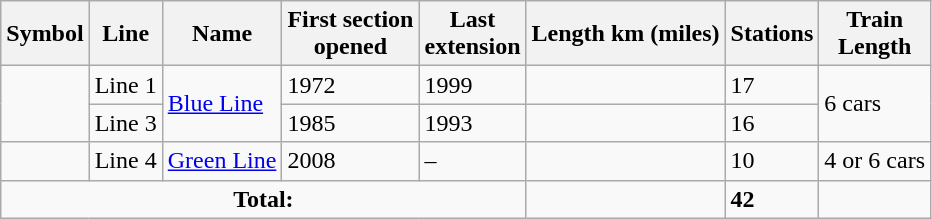<table class="wikitable">
<tr>
<th>Symbol</th>
<th>Line</th>
<th>Name</th>
<th>First section<br>opened</th>
<th>Last<br>extension</th>
<th>Length km (miles)</th>
<th>Stations</th>
<th>Train<br>Length</th>
</tr>
<tr>
<td rowspan=2 style="text-align:center;"></td>
<td>Line 1</td>
<td rowspan=2><a href='#'>Blue Line</a></td>
<td>1972</td>
<td>1999</td>
<td></td>
<td>17</td>
<td rowspan="2">6 cars</td>
</tr>
<tr>
<td>Line 3</td>
<td>1985</td>
<td>1993</td>
<td></td>
<td>16</td>
</tr>
<tr>
<td style="text-align:center;"></td>
<td>Line 4</td>
<td><a href='#'>Green Line</a></td>
<td>2008</td>
<td>–</td>
<td></td>
<td>10</td>
<td>4 or 6 cars</td>
</tr>
<tr>
<td colspan=5 style="text-align:center;"><strong>Total:</strong></td>
<td><strong></strong></td>
<td><strong>42</strong></td>
<td></td>
</tr>
</table>
